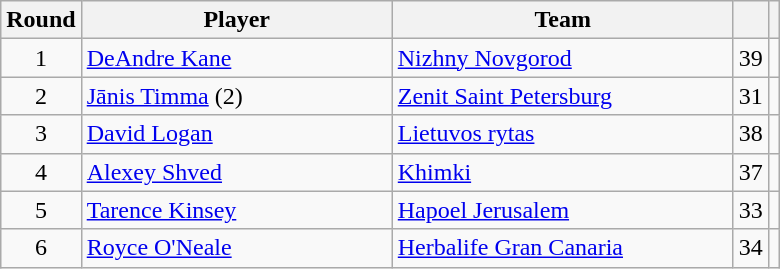<table class="wikitable sortable" style="text-align: center;">
<tr>
<th>Round</th>
<th style="width:200px;">Player</th>
<th style="width:220px;">Team</th>
<th><a href='#'></a></th>
<th></th>
</tr>
<tr>
<td>1</td>
<td align="left"> <a href='#'>DeAndre Kane</a></td>
<td align="left"> <a href='#'>Nizhny Novgorod</a></td>
<td>39</td>
<td></td>
</tr>
<tr>
<td>2</td>
<td align="left"> <a href='#'>Jānis Timma</a> (2)</td>
<td align="left"> <a href='#'>Zenit Saint Petersburg</a></td>
<td>31</td>
<td></td>
</tr>
<tr>
<td>3</td>
<td align="left"> <a href='#'>David Logan</a></td>
<td align="left"> <a href='#'>Lietuvos rytas</a></td>
<td>38</td>
<td></td>
</tr>
<tr>
<td>4</td>
<td align="left"> <a href='#'>Alexey Shved</a></td>
<td align="left"> <a href='#'>Khimki</a></td>
<td>37</td>
<td></td>
</tr>
<tr>
<td>5</td>
<td align="left"> <a href='#'>Tarence Kinsey</a></td>
<td align="left"> <a href='#'>Hapoel Jerusalem</a></td>
<td>33</td>
<td></td>
</tr>
<tr>
<td>6</td>
<td align="left"> <a href='#'>Royce O'Neale</a></td>
<td align="left"> <a href='#'>Herbalife Gran Canaria</a></td>
<td>34</td>
<td></td>
</tr>
</table>
